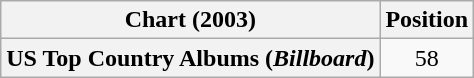<table class="wikitable plainrowheaders" style="text-align:center">
<tr>
<th scope="col">Chart (2003)</th>
<th scope="col">Position</th>
</tr>
<tr>
<th scope="row">US Top Country Albums (<em>Billboard</em>)</th>
<td>58</td>
</tr>
</table>
